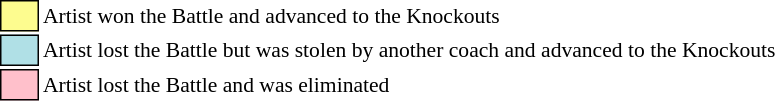<table class="toccolours" style="font-size: 90%; white-space: nowrap;">
<tr>
<td style="background:#fdfc8f; border:1px solid black;">      </td>
<td>Artist won the Battle and advanced to the Knockouts</td>
</tr>
<tr>
<td style="background:#b0e0e6; border:1px solid black;">      </td>
<td>Artist lost the Battle but was stolen by another coach and advanced to the Knockouts</td>
</tr>
<tr>
<td style="background:pink; border:1px solid black;">      </td>
<td>Artist lost the Battle and was eliminated</td>
</tr>
</table>
